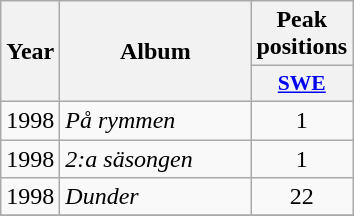<table class="wikitable">
<tr>
<th align="center" rowspan="2" width="10">Year</th>
<th align="center" rowspan="2" width="120">Album</th>
<th align="center" colspan="1" width="20">Peak positions</th>
</tr>
<tr>
<th scope="col" style="width:3em;font-size:90%;"><a href='#'>SWE</a></th>
</tr>
<tr>
<td style="text-align:center;">1998</td>
<td><em>På rymmen</em></td>
<td style="text-align:center;">1</td>
</tr>
<tr>
<td style="text-align:center;">1998</td>
<td><em>2:a säsongen</em></td>
<td style="text-align:center;">1</td>
</tr>
<tr>
<td style="text-align:center;">1998</td>
<td><em>Dunder</em></td>
<td style="text-align:center;">22</td>
</tr>
<tr>
</tr>
</table>
